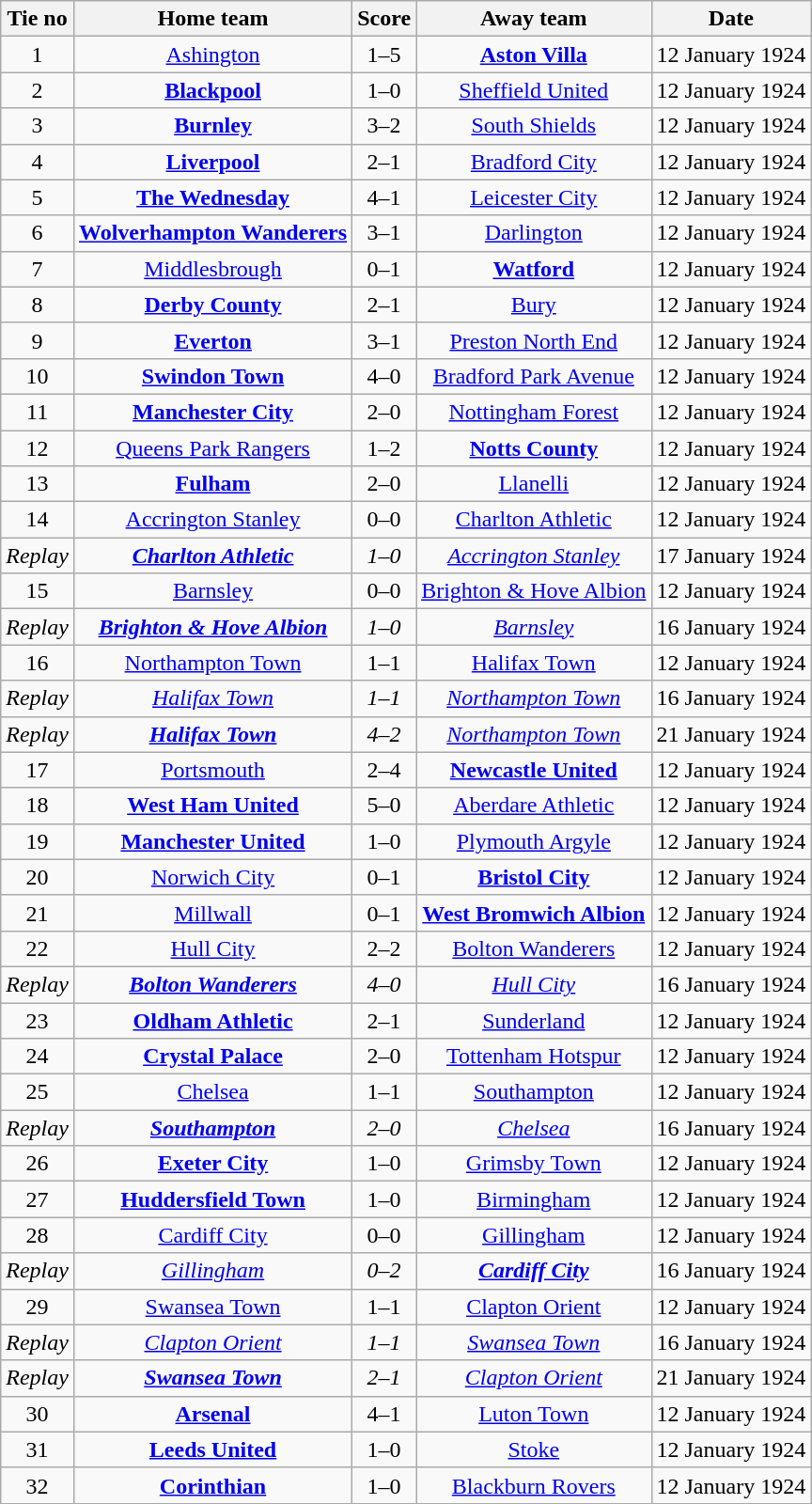<table class="wikitable" style="text-align: center">
<tr>
<th>Tie no</th>
<th>Home team</th>
<th>Score</th>
<th>Away team</th>
<th>Date</th>
</tr>
<tr>
<td>1</td>
<td><a href='#'>Ashington</a></td>
<td>1–5</td>
<td><strong><a href='#'>Aston Villa</a></strong></td>
<td>12 January 1924</td>
</tr>
<tr>
<td>2</td>
<td><strong><a href='#'>Blackpool</a></strong></td>
<td>1–0</td>
<td><a href='#'>Sheffield United</a></td>
<td>12 January 1924</td>
</tr>
<tr>
<td>3</td>
<td><strong><a href='#'>Burnley</a></strong></td>
<td>3–2</td>
<td><a href='#'>South Shields</a></td>
<td>12 January 1924</td>
</tr>
<tr>
<td>4</td>
<td><strong><a href='#'>Liverpool</a></strong></td>
<td>2–1</td>
<td><a href='#'>Bradford City</a></td>
<td>12 January 1924</td>
</tr>
<tr>
<td>5</td>
<td><strong><a href='#'>The Wednesday</a></strong></td>
<td>4–1</td>
<td><a href='#'>Leicester City</a></td>
<td>12 January 1924</td>
</tr>
<tr>
<td>6</td>
<td><strong><a href='#'>Wolverhampton Wanderers</a></strong></td>
<td>3–1</td>
<td><a href='#'>Darlington</a></td>
<td>12 January 1924</td>
</tr>
<tr>
<td>7</td>
<td><a href='#'>Middlesbrough</a></td>
<td>0–1</td>
<td><strong><a href='#'>Watford</a></strong></td>
<td>12 January 1924</td>
</tr>
<tr>
<td>8</td>
<td><strong><a href='#'>Derby County</a></strong></td>
<td>2–1</td>
<td><a href='#'>Bury</a></td>
<td>12 January 1924</td>
</tr>
<tr>
<td>9</td>
<td><strong><a href='#'>Everton</a></strong></td>
<td>3–1</td>
<td><a href='#'>Preston North End</a></td>
<td>12 January 1924</td>
</tr>
<tr>
<td>10</td>
<td><strong><a href='#'>Swindon Town</a></strong></td>
<td>4–0</td>
<td><a href='#'>Bradford Park Avenue</a></td>
<td>12 January 1924</td>
</tr>
<tr>
<td>11</td>
<td><strong><a href='#'>Manchester City</a></strong></td>
<td>2–0</td>
<td><a href='#'>Nottingham Forest</a></td>
<td>12 January 1924</td>
</tr>
<tr>
<td>12</td>
<td><a href='#'>Queens Park Rangers</a></td>
<td>1–2</td>
<td><strong><a href='#'>Notts County</a></strong></td>
<td>12 January 1924</td>
</tr>
<tr>
<td>13</td>
<td><strong><a href='#'>Fulham</a></strong></td>
<td>2–0</td>
<td><a href='#'>Llanelli</a></td>
<td>12 January 1924</td>
</tr>
<tr>
<td>14</td>
<td><a href='#'>Accrington Stanley</a></td>
<td>0–0</td>
<td><a href='#'>Charlton Athletic</a></td>
<td>12 January 1924</td>
</tr>
<tr>
<td><em>Replay</em></td>
<td><strong><em><a href='#'>Charlton Athletic</a></em></strong></td>
<td><em>1–0</em></td>
<td><em><a href='#'>Accrington Stanley</a></em></td>
<td>17 January 1924</td>
</tr>
<tr>
<td>15</td>
<td><a href='#'>Barnsley</a></td>
<td>0–0</td>
<td><a href='#'>Brighton & Hove Albion</a></td>
<td>12 January 1924</td>
</tr>
<tr>
<td><em>Replay</em></td>
<td><strong><em><a href='#'>Brighton & Hove Albion</a></em></strong></td>
<td><em>1–0</em></td>
<td><em><a href='#'>Barnsley</a></em></td>
<td>16 January 1924</td>
</tr>
<tr>
<td>16</td>
<td><a href='#'>Northampton Town</a></td>
<td>1–1</td>
<td><a href='#'>Halifax Town</a></td>
<td>12 January 1924</td>
</tr>
<tr>
<td><em>Replay</em></td>
<td><em><a href='#'>Halifax Town</a></em></td>
<td><em>1–1</em></td>
<td><em><a href='#'>Northampton Town</a></em></td>
<td>16 January 1924</td>
</tr>
<tr>
<td><em>Replay</em></td>
<td><strong><em><a href='#'>Halifax Town</a></em></strong></td>
<td><em>4–2</em></td>
<td><em><a href='#'>Northampton Town</a></em></td>
<td>21 January 1924</td>
</tr>
<tr>
<td>17</td>
<td><a href='#'>Portsmouth</a></td>
<td>2–4</td>
<td><strong><a href='#'>Newcastle United</a></strong></td>
<td>12 January 1924</td>
</tr>
<tr>
<td>18</td>
<td><strong><a href='#'>West Ham United</a></strong></td>
<td>5–0</td>
<td><a href='#'>Aberdare Athletic</a></td>
<td>12 January 1924</td>
</tr>
<tr>
<td>19</td>
<td><strong><a href='#'>Manchester United</a></strong></td>
<td>1–0</td>
<td><a href='#'>Plymouth Argyle</a></td>
<td>12 January 1924</td>
</tr>
<tr>
<td>20</td>
<td><a href='#'>Norwich City</a></td>
<td>0–1</td>
<td><strong><a href='#'>Bristol City</a></strong></td>
<td>12 January 1924</td>
</tr>
<tr>
<td>21</td>
<td><a href='#'>Millwall</a></td>
<td>0–1</td>
<td><strong><a href='#'>West Bromwich Albion</a></strong></td>
<td>12 January 1924</td>
</tr>
<tr>
<td>22</td>
<td><a href='#'>Hull City</a></td>
<td>2–2</td>
<td><a href='#'>Bolton Wanderers</a></td>
<td>12 January 1924</td>
</tr>
<tr>
<td><em>Replay</em></td>
<td><strong><em><a href='#'>Bolton Wanderers</a></em></strong></td>
<td><em>4–0</em></td>
<td><em><a href='#'>Hull City</a></em></td>
<td>16 January 1924</td>
</tr>
<tr>
<td>23</td>
<td><strong><a href='#'>Oldham Athletic</a></strong></td>
<td>2–1</td>
<td><a href='#'>Sunderland</a></td>
<td>12 January 1924</td>
</tr>
<tr>
<td>24</td>
<td><strong><a href='#'>Crystal Palace</a></strong></td>
<td>2–0</td>
<td><a href='#'>Tottenham Hotspur</a></td>
<td>12 January 1924</td>
</tr>
<tr>
<td>25</td>
<td><a href='#'>Chelsea</a></td>
<td>1–1</td>
<td><a href='#'>Southampton</a></td>
<td>12 January 1924</td>
</tr>
<tr>
<td><em>Replay</em></td>
<td><strong><em><a href='#'>Southampton</a></em></strong></td>
<td><em>2–0</em></td>
<td><em><a href='#'>Chelsea</a></em></td>
<td>16 January 1924</td>
</tr>
<tr>
<td>26</td>
<td><strong><a href='#'>Exeter City</a></strong></td>
<td>1–0</td>
<td><a href='#'>Grimsby Town</a></td>
<td>12 January 1924</td>
</tr>
<tr>
<td>27</td>
<td><strong><a href='#'>Huddersfield Town</a></strong></td>
<td>1–0</td>
<td><a href='#'>Birmingham</a></td>
<td>12 January 1924</td>
</tr>
<tr>
<td>28</td>
<td><a href='#'>Cardiff City</a></td>
<td>0–0</td>
<td><a href='#'>Gillingham</a></td>
<td>12 January 1924</td>
</tr>
<tr>
<td><em>Replay</em></td>
<td><em><a href='#'>Gillingham</a></em></td>
<td><em>0–2</em></td>
<td><strong><em><a href='#'>Cardiff City</a></em></strong></td>
<td>16 January 1924</td>
</tr>
<tr>
<td>29</td>
<td><a href='#'>Swansea Town</a></td>
<td>1–1</td>
<td><a href='#'>Clapton Orient</a></td>
<td>12 January 1924</td>
</tr>
<tr>
<td><em>Replay</em></td>
<td><em><a href='#'>Clapton Orient</a></em></td>
<td><em>1–1</em></td>
<td><em><a href='#'>Swansea Town</a></em></td>
<td>16 January 1924</td>
</tr>
<tr>
<td><em>Replay</em></td>
<td><strong><em><a href='#'>Swansea Town</a></em></strong></td>
<td><em>2–1</em></td>
<td><em><a href='#'>Clapton Orient</a></em></td>
<td>21 January 1924</td>
</tr>
<tr>
<td>30</td>
<td><strong><a href='#'>Arsenal</a></strong></td>
<td>4–1</td>
<td><a href='#'>Luton Town</a></td>
<td>12 January 1924</td>
</tr>
<tr>
<td>31</td>
<td><strong><a href='#'>Leeds United</a></strong></td>
<td>1–0</td>
<td><a href='#'>Stoke</a></td>
<td>12 January 1924</td>
</tr>
<tr>
<td>32</td>
<td><strong><a href='#'>Corinthian</a></strong></td>
<td>1–0</td>
<td><a href='#'>Blackburn Rovers</a></td>
<td>12 January 1924</td>
</tr>
<tr>
</tr>
</table>
